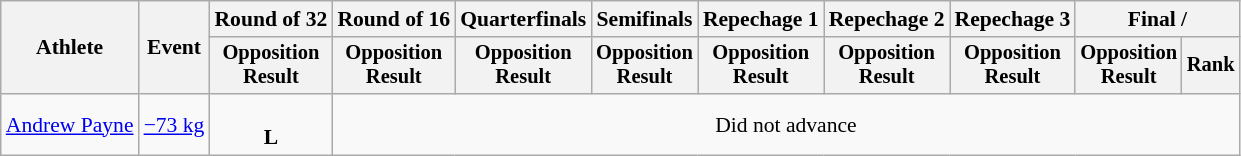<table class="wikitable" style="font-size:90%">
<tr>
<th rowspan="2">Athlete</th>
<th rowspan="2">Event</th>
<th>Round of 32</th>
<th>Round of 16</th>
<th>Quarterfinals</th>
<th>Semifinals</th>
<th>Repechage 1</th>
<th>Repechage 2</th>
<th>Repechage 3</th>
<th colspan=2>Final / </th>
</tr>
<tr style="font-size:95%">
<th>Opposition<br>Result</th>
<th>Opposition<br>Result</th>
<th>Opposition<br>Result</th>
<th>Opposition<br>Result</th>
<th>Opposition<br>Result</th>
<th>Opposition<br>Result</th>
<th>Opposition<br>Result</th>
<th>Opposition<br>Result</th>
<th>Rank</th>
</tr>
<tr align=center>
<td align=left><a href='#'>Andrew Payne</a></td>
<td align=left><a href='#'>−73 kg</a></td>
<td><br><strong>L</strong></td>
<td colspan=9>Did not advance</td>
</tr>
</table>
